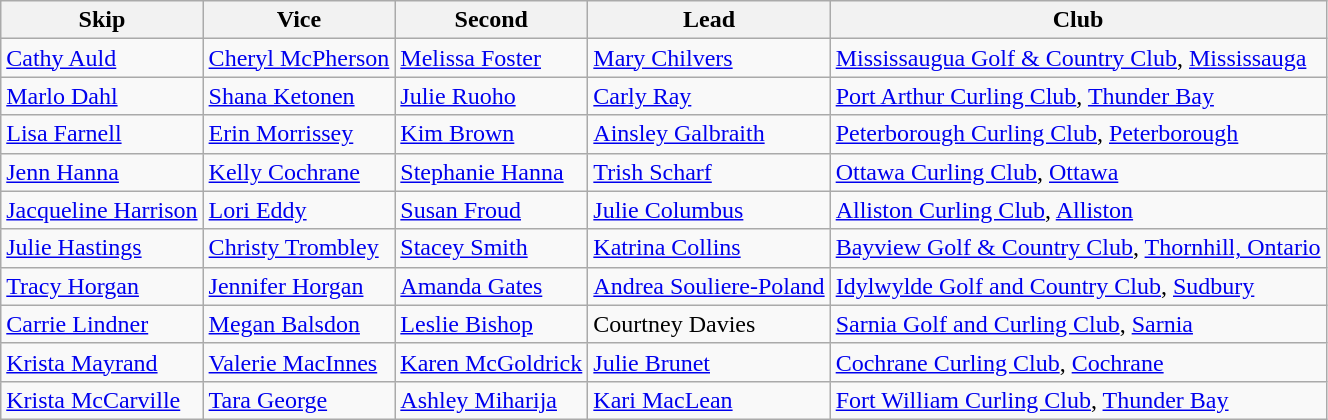<table class="wikitable" border="1">
<tr>
<th>Skip</th>
<th>Vice</th>
<th>Second</th>
<th>Lead</th>
<th>Club</th>
</tr>
<tr>
<td><a href='#'>Cathy Auld</a></td>
<td><a href='#'>Cheryl McPherson</a></td>
<td><a href='#'>Melissa Foster</a></td>
<td><a href='#'>Mary Chilvers</a></td>
<td><a href='#'>Mississaugua Golf & Country Club</a>, <a href='#'>Mississauga</a></td>
</tr>
<tr>
<td><a href='#'>Marlo Dahl</a></td>
<td><a href='#'>Shana Ketonen</a></td>
<td><a href='#'>Julie Ruoho</a></td>
<td><a href='#'>Carly Ray</a></td>
<td><a href='#'>Port Arthur Curling Club</a>, <a href='#'>Thunder Bay</a></td>
</tr>
<tr>
<td><a href='#'>Lisa Farnell</a></td>
<td><a href='#'>Erin Morrissey</a></td>
<td><a href='#'>Kim Brown</a></td>
<td><a href='#'>Ainsley Galbraith</a></td>
<td><a href='#'>Peterborough Curling Club</a>, <a href='#'>Peterborough</a></td>
</tr>
<tr>
<td><a href='#'>Jenn Hanna</a></td>
<td><a href='#'>Kelly Cochrane</a></td>
<td><a href='#'>Stephanie Hanna</a></td>
<td><a href='#'>Trish Scharf</a></td>
<td><a href='#'>Ottawa Curling Club</a>, <a href='#'>Ottawa</a></td>
</tr>
<tr>
<td><a href='#'>Jacqueline Harrison</a></td>
<td><a href='#'>Lori Eddy</a></td>
<td><a href='#'>Susan Froud</a></td>
<td><a href='#'>Julie Columbus</a></td>
<td><a href='#'>Alliston Curling Club</a>, <a href='#'>Alliston</a></td>
</tr>
<tr>
<td><a href='#'>Julie Hastings</a></td>
<td><a href='#'>Christy Trombley</a></td>
<td><a href='#'>Stacey Smith</a></td>
<td><a href='#'>Katrina Collins</a></td>
<td><a href='#'>Bayview Golf & Country Club</a>, <a href='#'>Thornhill, Ontario</a></td>
</tr>
<tr>
<td><a href='#'>Tracy Horgan</a></td>
<td><a href='#'>Jennifer Horgan</a></td>
<td><a href='#'>Amanda Gates</a></td>
<td><a href='#'>Andrea Souliere-Poland</a></td>
<td><a href='#'>Idylwylde Golf and Country Club</a>, <a href='#'>Sudbury</a></td>
</tr>
<tr>
<td><a href='#'>Carrie Lindner</a></td>
<td><a href='#'>Megan Balsdon</a></td>
<td><a href='#'>Leslie Bishop</a></td>
<td>Courtney Davies</td>
<td><a href='#'>Sarnia Golf and Curling Club</a>, <a href='#'>Sarnia</a></td>
</tr>
<tr>
<td><a href='#'>Krista Mayrand</a></td>
<td><a href='#'>Valerie MacInnes</a></td>
<td><a href='#'>Karen McGoldrick</a></td>
<td><a href='#'>Julie Brunet</a></td>
<td><a href='#'>Cochrane Curling Club</a>, <a href='#'>Cochrane</a></td>
</tr>
<tr>
<td><a href='#'>Krista McCarville</a></td>
<td><a href='#'>Tara George</a></td>
<td><a href='#'>Ashley Miharija</a></td>
<td><a href='#'>Kari MacLean</a></td>
<td><a href='#'>Fort William Curling Club</a>, <a href='#'>Thunder Bay</a></td>
</tr>
</table>
